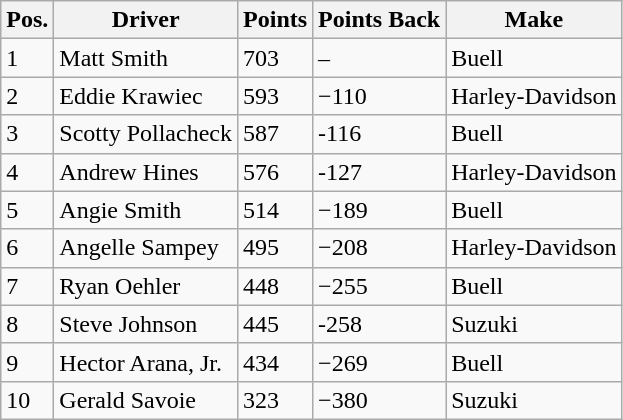<table class="wikitable">
<tr>
<th>Pos.</th>
<th>Driver</th>
<th>Points</th>
<th>Points Back</th>
<th>Make</th>
</tr>
<tr>
<td>1</td>
<td>Matt Smith</td>
<td>703</td>
<td>–</td>
<td>Buell</td>
</tr>
<tr>
<td>2</td>
<td>Eddie Krawiec</td>
<td>593</td>
<td>−110</td>
<td>Harley-Davidson</td>
</tr>
<tr>
<td>3</td>
<td>Scotty Pollacheck</td>
<td>587</td>
<td>-116</td>
<td>Buell</td>
</tr>
<tr>
<td>4</td>
<td>Andrew Hines</td>
<td>576</td>
<td>-127</td>
<td>Harley-Davidson</td>
</tr>
<tr>
<td>5</td>
<td>Angie Smith</td>
<td>514</td>
<td>−189</td>
<td>Buell</td>
</tr>
<tr>
<td>6</td>
<td>Angelle Sampey</td>
<td>495</td>
<td>−208</td>
<td>Harley-Davidson</td>
</tr>
<tr>
<td>7</td>
<td>Ryan Oehler</td>
<td>448</td>
<td>−255</td>
<td>Buell</td>
</tr>
<tr>
<td>8</td>
<td>Steve Johnson</td>
<td>445</td>
<td>-258</td>
<td>Suzuki</td>
</tr>
<tr>
<td>9</td>
<td>Hector Arana, Jr.</td>
<td>434</td>
<td>−269</td>
<td>Buell</td>
</tr>
<tr>
<td>10</td>
<td>Gerald Savoie</td>
<td>323</td>
<td>−380</td>
<td>Suzuki</td>
</tr>
</table>
